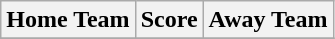<table class="wikitable" style="text-align: center">
<tr>
<th>Home Team</th>
<th>Score</th>
<th>Away Team</th>
</tr>
<tr>
</tr>
</table>
